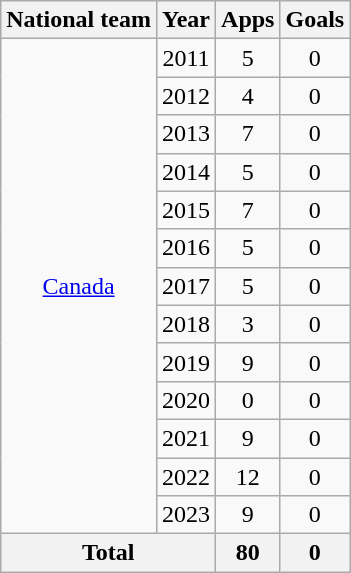<table class="wikitable" style="text-align:center">
<tr>
<th>National team</th>
<th>Year</th>
<th>Apps</th>
<th>Goals</th>
</tr>
<tr>
<td rowspan="13"><a href='#'>Canada</a></td>
<td>2011</td>
<td>5</td>
<td>0</td>
</tr>
<tr>
<td>2012</td>
<td>4</td>
<td>0</td>
</tr>
<tr>
<td>2013</td>
<td>7</td>
<td>0</td>
</tr>
<tr>
<td>2014</td>
<td>5</td>
<td>0</td>
</tr>
<tr>
<td>2015</td>
<td>7</td>
<td>0</td>
</tr>
<tr>
<td>2016</td>
<td>5</td>
<td>0</td>
</tr>
<tr>
<td>2017</td>
<td>5</td>
<td>0</td>
</tr>
<tr>
<td>2018</td>
<td>3</td>
<td>0</td>
</tr>
<tr>
<td>2019</td>
<td>9</td>
<td>0</td>
</tr>
<tr>
<td>2020</td>
<td>0</td>
<td>0</td>
</tr>
<tr>
<td>2021</td>
<td>9</td>
<td>0</td>
</tr>
<tr>
<td>2022</td>
<td>12</td>
<td>0</td>
</tr>
<tr>
<td>2023</td>
<td>9</td>
<td>0</td>
</tr>
<tr>
<th colspan="2">Total</th>
<th>80</th>
<th>0</th>
</tr>
</table>
